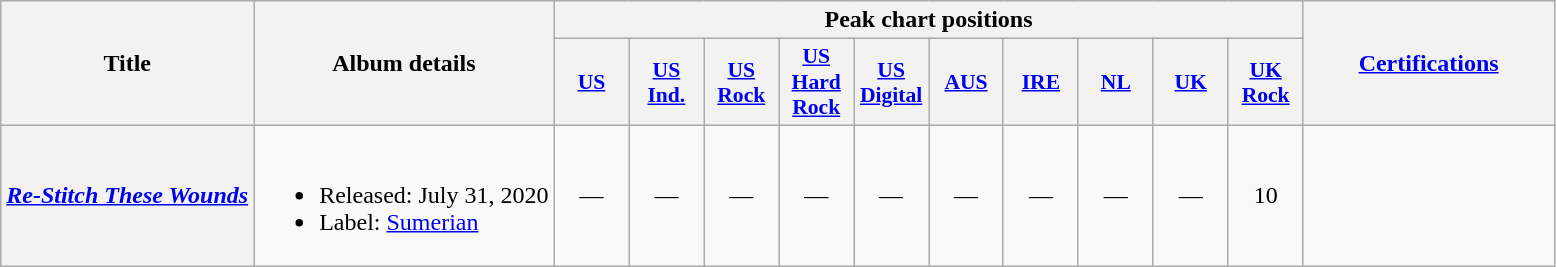<table class="wikitable plainrowheaders">
<tr>
<th rowspan="2">Title</th>
<th rowspan="2">Album details</th>
<th colspan="10">Peak chart positions</th>
<th scope="col" rowspan="2" style="width:10em;"><a href='#'>Certifications</a></th>
</tr>
<tr>
<th scope="col" style="width:3em;font-size:90%;"><a href='#'>US</a><br></th>
<th scope="col" style="width:3em;font-size:90%;"><a href='#'>US<br>Ind.</a><br></th>
<th scope="col" style="width:3em;font-size:90%;"><a href='#'>US<br>Rock</a><br></th>
<th scope="col" style="width:3em;font-size:90%;"><a href='#'>US<br>Hard Rock</a><br></th>
<th scope="col" style="width:3em;font-size:90%;"><a href='#'>US<br>Digital</a><br></th>
<th scope="col" style="width:3em;font-size:90%;"><a href='#'>AUS</a><br></th>
<th scope="col" style="width:3em;font-size:90%;"><a href='#'>IRE</a><br></th>
<th scope="col" style="width:3em;font-size:90%;"><a href='#'>NL</a><br></th>
<th scope="col" style="width:3em;font-size:90%;"><a href='#'>UK</a><br></th>
<th scope="col" style="width:3em;font-size:90%;"><a href='#'>UK<br>Rock</a><br></th>
</tr>
<tr>
<th scope="row"><em><a href='#'>Re-Stitch These Wounds</a></em></th>
<td><br><ul><li>Released: July 31, 2020</li><li>Label: <a href='#'>Sumerian</a></li></ul></td>
<td style="text-align:center;">—</td>
<td style="text-align:center;">—</td>
<td style="text-align:center;">—</td>
<td style="text-align:center;">—</td>
<td style="text-align:center;">—</td>
<td style="text-align:center;">—</td>
<td style="text-align:center;">—</td>
<td style="text-align:center;">—</td>
<td style="text-align:center;">—</td>
<td style="text-align:center;">10</td>
<td></td>
</tr>
</table>
